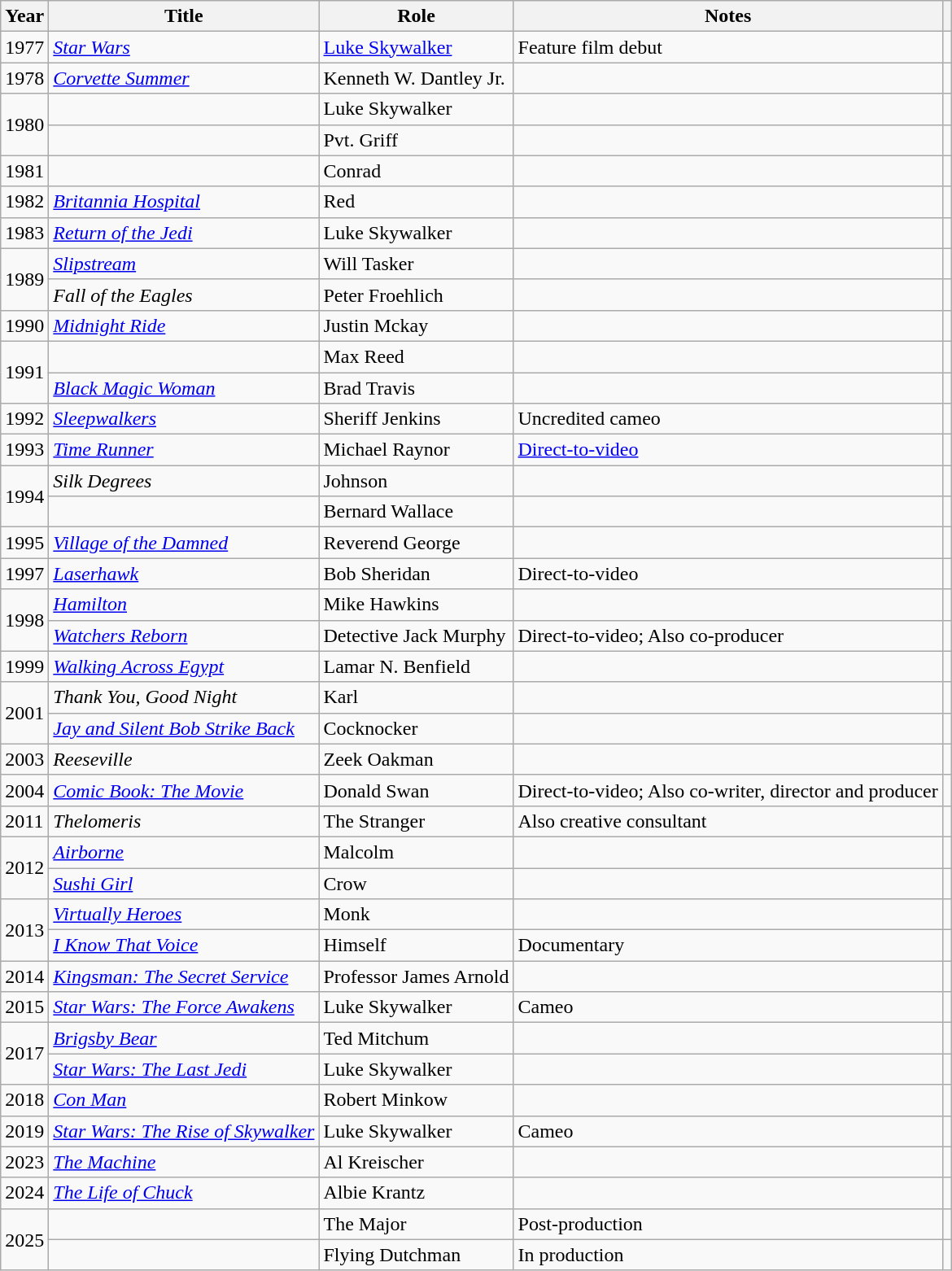<table class="wikitable sortable plainrowheaders">
<tr>
<th scope="col">Year</th>
<th scope="col">Title</th>
<th scope="col">Role</th>
<th scope="col" class="unsortable">Notes</th>
<th scope="col" class="unsortable"></th>
</tr>
<tr>
<td>1977</td>
<td><em><a href='#'>Star Wars</a></em></td>
<td><a href='#'>Luke Skywalker</a></td>
<td>Feature film debut</td>
<td></td>
</tr>
<tr>
<td>1978</td>
<td><em><a href='#'>Corvette Summer</a></em></td>
<td>Kenneth W. Dantley Jr.</td>
<td></td>
<td></td>
</tr>
<tr>
<td rowspan="2">1980</td>
<td></td>
<td>Luke Skywalker</td>
<td></td>
<td></td>
</tr>
<tr>
<td></td>
<td>Pvt. Griff</td>
<td></td>
<td></td>
</tr>
<tr>
<td>1981</td>
<td></td>
<td>Conrad</td>
<td></td>
<td></td>
</tr>
<tr>
<td>1982</td>
<td><em><a href='#'>Britannia Hospital</a></em></td>
<td>Red</td>
<td></td>
<td></td>
</tr>
<tr>
<td>1983</td>
<td><em><a href='#'>Return of the Jedi</a></em></td>
<td>Luke Skywalker</td>
<td></td>
<td></td>
</tr>
<tr>
<td rowspan="2">1989</td>
<td><em><a href='#'>Slipstream</a></em></td>
<td>Will Tasker</td>
<td></td>
<td></td>
</tr>
<tr>
<td><em>Fall of the Eagles</em></td>
<td>Peter Froehlich</td>
<td></td>
<td></td>
</tr>
<tr>
<td>1990</td>
<td><em><a href='#'>Midnight Ride</a></em></td>
<td>Justin Mckay</td>
<td></td>
<td></td>
</tr>
<tr>
<td rowspan="2">1991</td>
<td></td>
<td>Max Reed</td>
<td></td>
<td></td>
</tr>
<tr>
<td><em><a href='#'>Black Magic Woman</a></em></td>
<td>Brad Travis</td>
<td></td>
<td></td>
</tr>
<tr>
<td>1992</td>
<td><em><a href='#'>Sleepwalkers</a></em></td>
<td>Sheriff Jenkins</td>
<td>Uncredited cameo</td>
<td></td>
</tr>
<tr>
<td>1993</td>
<td><em><a href='#'>Time Runner</a></em></td>
<td>Michael Raynor</td>
<td><a href='#'>Direct-to-video</a></td>
<td></td>
</tr>
<tr>
<td rowspan="2">1994</td>
<td><em>Silk Degrees</em></td>
<td>Johnson</td>
<td></td>
<td></td>
</tr>
<tr>
<td></td>
<td>Bernard Wallace</td>
<td></td>
<td></td>
</tr>
<tr>
<td>1995</td>
<td><em><a href='#'>Village of the Damned</a></em></td>
<td>Reverend George</td>
<td></td>
<td></td>
</tr>
<tr>
<td>1997</td>
<td><em><a href='#'>Laserhawk</a></em></td>
<td>Bob Sheridan</td>
<td>Direct-to-video</td>
<td></td>
</tr>
<tr>
<td rowspan="2">1998</td>
<td><em><a href='#'>Hamilton</a></em></td>
<td>Mike Hawkins</td>
<td></td>
<td></td>
</tr>
<tr>
<td><em><a href='#'>Watchers Reborn</a></em></td>
<td>Detective Jack Murphy</td>
<td>Direct-to-video; Also co-producer</td>
<td></td>
</tr>
<tr>
<td>1999</td>
<td><em><a href='#'>Walking Across Egypt</a></em></td>
<td>Lamar N. Benfield</td>
<td></td>
<td></td>
</tr>
<tr>
<td rowspan="2">2001</td>
<td><em>Thank You, Good Night</em></td>
<td>Karl</td>
<td></td>
<td></td>
</tr>
<tr>
<td><em><a href='#'>Jay and Silent Bob Strike Back</a></em></td>
<td>Cocknocker</td>
<td></td>
<td></td>
</tr>
<tr>
<td>2003</td>
<td><em>Reeseville</em></td>
<td>Zeek Oakman</td>
<td></td>
<td></td>
</tr>
<tr>
<td>2004</td>
<td><em><a href='#'>Comic Book: The Movie</a></em></td>
<td>Donald Swan</td>
<td>Direct-to-video; Also co-writer, director and producer</td>
<td></td>
</tr>
<tr>
<td>2011</td>
<td><em>Thelomeris</em></td>
<td>The Stranger</td>
<td>Also creative consultant</td>
<td></td>
</tr>
<tr>
<td rowspan="2">2012</td>
<td><em><a href='#'>Airborne</a></em></td>
<td>Malcolm</td>
<td></td>
<td></td>
</tr>
<tr>
<td><em><a href='#'>Sushi Girl</a></em></td>
<td>Crow</td>
<td></td>
<td></td>
</tr>
<tr>
<td rowspan="2">2013</td>
<td><em><a href='#'>Virtually Heroes</a></em></td>
<td>Monk</td>
<td></td>
<td></td>
</tr>
<tr>
<td><em><a href='#'>I Know That Voice</a></em></td>
<td>Himself</td>
<td>Documentary</td>
<td></td>
</tr>
<tr>
<td>2014</td>
<td><em><a href='#'>Kingsman: The Secret Service</a></em></td>
<td>Professor James Arnold</td>
<td></td>
<td></td>
</tr>
<tr>
<td>2015</td>
<td><em><a href='#'>Star Wars: The Force Awakens</a></em></td>
<td>Luke Skywalker</td>
<td>Cameo</td>
<td></td>
</tr>
<tr>
<td rowspan="2">2017</td>
<td><em><a href='#'>Brigsby Bear</a></em></td>
<td>Ted Mitchum</td>
<td></td>
<td></td>
</tr>
<tr>
<td><em><a href='#'>Star Wars: The Last Jedi</a></em></td>
<td>Luke Skywalker</td>
<td></td>
<td style="text-align:center;"></td>
</tr>
<tr>
<td>2018</td>
<td><em><a href='#'>Con Man</a></em></td>
<td>Robert Minkow</td>
<td></td>
<td></td>
</tr>
<tr>
<td>2019</td>
<td><em><a href='#'>Star Wars: The Rise of Skywalker</a></em></td>
<td>Luke Skywalker</td>
<td>Cameo</td>
<td></td>
</tr>
<tr>
<td>2023</td>
<td><em><a href='#'>The Machine</a></em></td>
<td>Al Kreischer</td>
<td></td>
<td></td>
</tr>
<tr>
<td>2024</td>
<td><em><a href='#'>The Life of Chuck</a></em></td>
<td>Albie Krantz</td>
<td></td>
<td></td>
</tr>
<tr>
<td rowspan="2">2025</td>
<td></td>
<td>The Major</td>
<td>Post-production</td>
<td></td>
</tr>
<tr>
<td></td>
<td>Flying Dutchman</td>
<td>In production</td>
</tr>
</table>
